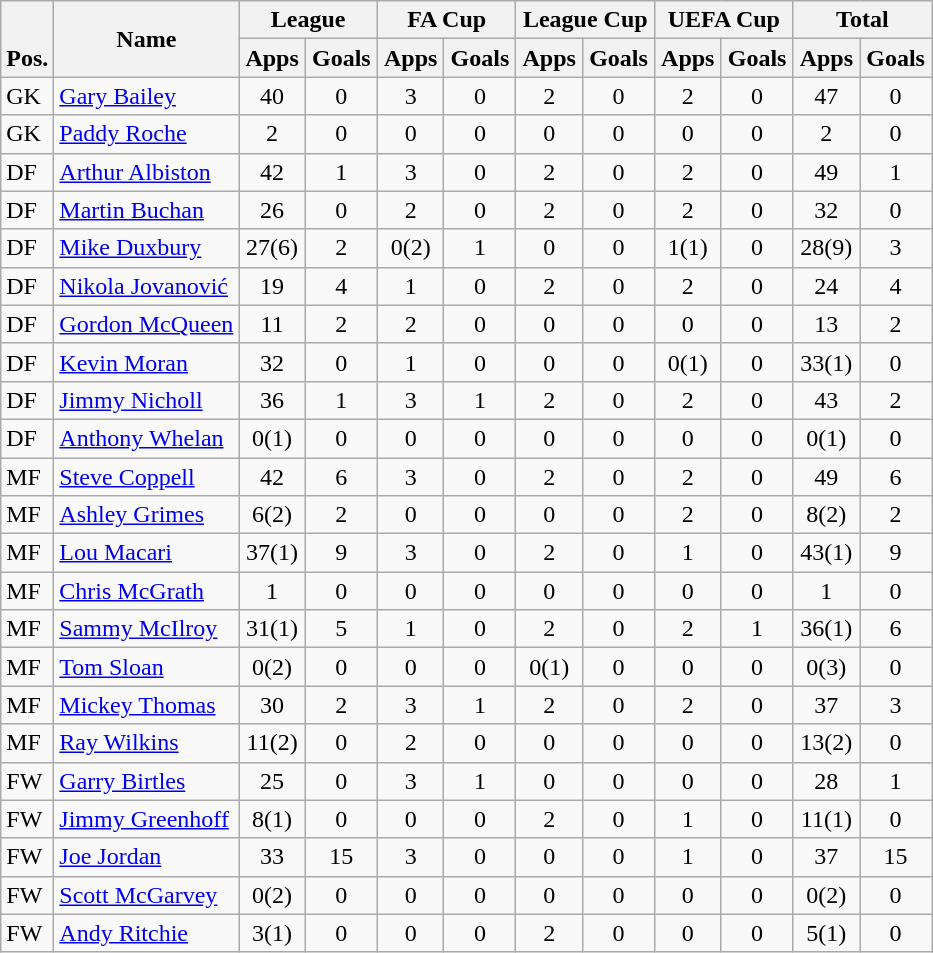<table class="wikitable" style="text-align:center">
<tr>
<th rowspan="2" valign="bottom">Pos.</th>
<th rowspan="2">Name</th>
<th colspan="2" width="85">League</th>
<th colspan="2" width="85">FA Cup</th>
<th colspan="2" width="85">League Cup</th>
<th colspan="2" width="85">UEFA Cup</th>
<th colspan="2" width="85">Total</th>
</tr>
<tr>
<th>Apps</th>
<th>Goals</th>
<th>Apps</th>
<th>Goals</th>
<th>Apps</th>
<th>Goals</th>
<th>Apps</th>
<th>Goals</th>
<th>Apps</th>
<th>Goals</th>
</tr>
<tr>
<td align="left">GK</td>
<td align="left"> <a href='#'>Gary Bailey</a></td>
<td>40</td>
<td>0</td>
<td>3</td>
<td>0</td>
<td>2</td>
<td>0</td>
<td>2</td>
<td>0</td>
<td>47</td>
<td>0</td>
</tr>
<tr>
<td align="left">GK</td>
<td align="left"> <a href='#'>Paddy Roche</a></td>
<td>2</td>
<td>0</td>
<td>0</td>
<td>0</td>
<td>0</td>
<td>0</td>
<td>0</td>
<td>0</td>
<td>2</td>
<td>0</td>
</tr>
<tr>
<td align="left">DF</td>
<td align="left"> <a href='#'>Arthur Albiston</a></td>
<td>42</td>
<td>1</td>
<td>3</td>
<td>0</td>
<td>2</td>
<td>0</td>
<td>2</td>
<td>0</td>
<td>49</td>
<td>1</td>
</tr>
<tr>
<td align="left">DF</td>
<td align="left"> <a href='#'>Martin Buchan</a></td>
<td>26</td>
<td>0</td>
<td>2</td>
<td>0</td>
<td>2</td>
<td>0</td>
<td>2</td>
<td>0</td>
<td>32</td>
<td>0</td>
</tr>
<tr>
<td align="left">DF</td>
<td align="left"> <a href='#'>Mike Duxbury</a></td>
<td>27(6)</td>
<td>2</td>
<td>0(2)</td>
<td>1</td>
<td>0</td>
<td>0</td>
<td>1(1)</td>
<td>0</td>
<td>28(9)</td>
<td>3</td>
</tr>
<tr>
<td align="left">DF</td>
<td align="left"> <a href='#'>Nikola Jovanović</a></td>
<td>19</td>
<td>4</td>
<td>1</td>
<td>0</td>
<td>2</td>
<td>0</td>
<td>2</td>
<td>0</td>
<td>24</td>
<td>4</td>
</tr>
<tr>
<td align="left">DF</td>
<td align="left"> <a href='#'>Gordon McQueen</a></td>
<td>11</td>
<td>2</td>
<td>2</td>
<td>0</td>
<td>0</td>
<td>0</td>
<td>0</td>
<td>0</td>
<td>13</td>
<td>2</td>
</tr>
<tr>
<td align="left">DF</td>
<td align="left"> <a href='#'>Kevin Moran</a></td>
<td>32</td>
<td>0</td>
<td>1</td>
<td>0</td>
<td>0</td>
<td>0</td>
<td>0(1)</td>
<td>0</td>
<td>33(1)</td>
<td>0</td>
</tr>
<tr>
<td align="left">DF</td>
<td align="left"> <a href='#'>Jimmy Nicholl</a></td>
<td>36</td>
<td>1</td>
<td>3</td>
<td>1</td>
<td>2</td>
<td>0</td>
<td>2</td>
<td>0</td>
<td>43</td>
<td>2</td>
</tr>
<tr>
<td align="left">DF</td>
<td align="left"> <a href='#'>Anthony Whelan</a></td>
<td>0(1)</td>
<td>0</td>
<td>0</td>
<td>0</td>
<td>0</td>
<td>0</td>
<td>0</td>
<td>0</td>
<td>0(1)</td>
<td>0</td>
</tr>
<tr>
<td align="left">MF</td>
<td align="left"> <a href='#'>Steve Coppell</a></td>
<td>42</td>
<td>6</td>
<td>3</td>
<td>0</td>
<td>2</td>
<td>0</td>
<td>2</td>
<td>0</td>
<td>49</td>
<td>6</td>
</tr>
<tr>
<td align="left">MF</td>
<td align="left"> <a href='#'>Ashley Grimes</a></td>
<td>6(2)</td>
<td>2</td>
<td>0</td>
<td>0</td>
<td>0</td>
<td>0</td>
<td>2</td>
<td>0</td>
<td>8(2)</td>
<td>2</td>
</tr>
<tr>
<td align="left">MF</td>
<td align="left"> <a href='#'>Lou Macari</a></td>
<td>37(1)</td>
<td>9</td>
<td>3</td>
<td>0</td>
<td>2</td>
<td>0</td>
<td>1</td>
<td>0</td>
<td>43(1)</td>
<td>9</td>
</tr>
<tr>
<td align="left">MF</td>
<td align="left"> <a href='#'>Chris McGrath</a></td>
<td>1</td>
<td>0</td>
<td>0</td>
<td>0</td>
<td>0</td>
<td>0</td>
<td>0</td>
<td>0</td>
<td>1</td>
<td>0</td>
</tr>
<tr>
<td align="left">MF</td>
<td align="left"> <a href='#'>Sammy McIlroy</a></td>
<td>31(1)</td>
<td>5</td>
<td>1</td>
<td>0</td>
<td>2</td>
<td>0</td>
<td>2</td>
<td>1</td>
<td>36(1)</td>
<td>6</td>
</tr>
<tr>
<td align="left">MF</td>
<td align="left"> <a href='#'>Tom Sloan</a></td>
<td>0(2)</td>
<td>0</td>
<td>0</td>
<td>0</td>
<td>0(1)</td>
<td>0</td>
<td>0</td>
<td>0</td>
<td>0(3)</td>
<td>0</td>
</tr>
<tr>
<td align="left">MF</td>
<td align="left"> <a href='#'>Mickey Thomas</a></td>
<td>30</td>
<td>2</td>
<td>3</td>
<td>1</td>
<td>2</td>
<td>0</td>
<td>2</td>
<td>0</td>
<td>37</td>
<td>3</td>
</tr>
<tr>
<td align="left">MF</td>
<td align="left"> <a href='#'>Ray Wilkins</a></td>
<td>11(2)</td>
<td>0</td>
<td>2</td>
<td>0</td>
<td>0</td>
<td>0</td>
<td>0</td>
<td>0</td>
<td>13(2)</td>
<td>0</td>
</tr>
<tr>
<td align="left">FW</td>
<td align="left"> <a href='#'>Garry Birtles</a></td>
<td>25</td>
<td>0</td>
<td>3</td>
<td>1</td>
<td>0</td>
<td>0</td>
<td>0</td>
<td>0</td>
<td>28</td>
<td>1</td>
</tr>
<tr>
<td align="left">FW</td>
<td align="left"> <a href='#'>Jimmy Greenhoff</a></td>
<td>8(1)</td>
<td>0</td>
<td>0</td>
<td>0</td>
<td>2</td>
<td>0</td>
<td>1</td>
<td>0</td>
<td>11(1)</td>
<td>0</td>
</tr>
<tr>
<td align="left">FW</td>
<td align="left"> <a href='#'>Joe Jordan</a></td>
<td>33</td>
<td>15</td>
<td>3</td>
<td>0</td>
<td>0</td>
<td>0</td>
<td>1</td>
<td>0</td>
<td>37</td>
<td>15</td>
</tr>
<tr>
<td align="left">FW</td>
<td align="left"> <a href='#'>Scott McGarvey</a></td>
<td>0(2)</td>
<td>0</td>
<td>0</td>
<td>0</td>
<td>0</td>
<td>0</td>
<td>0</td>
<td>0</td>
<td>0(2)</td>
<td>0</td>
</tr>
<tr>
<td align="left">FW</td>
<td align="left"> <a href='#'>Andy Ritchie</a></td>
<td>3(1)</td>
<td>0</td>
<td>0</td>
<td>0</td>
<td>2</td>
<td>0</td>
<td>0</td>
<td>0</td>
<td>5(1)</td>
<td>0</td>
</tr>
</table>
